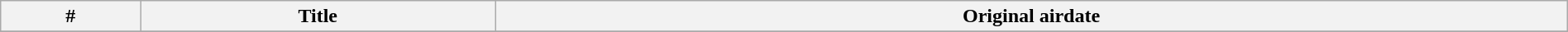<table class="wikitable plainrowheaders" style="width: 100%; margin-right: 0;">
<tr>
<th>#</th>
<th>Title</th>
<th>Original airdate</th>
</tr>
<tr>
</tr>
</table>
